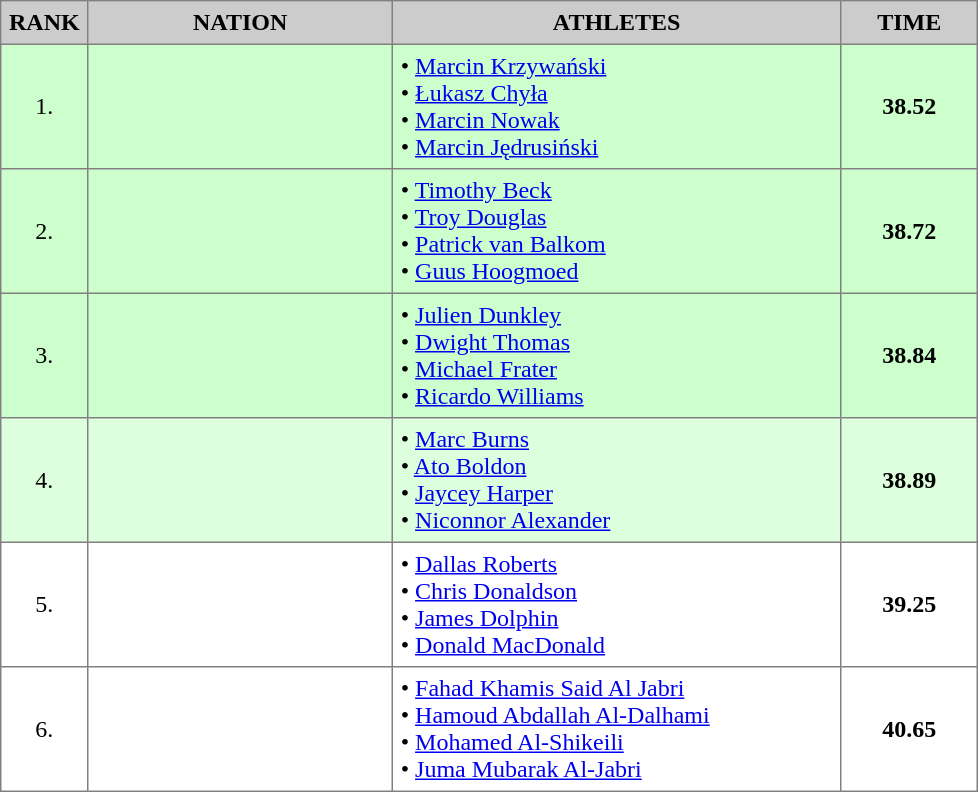<table border="1" cellspacing="2" cellpadding="5" style="border-collapse: collapse;">
<tr bgcolor="cccccc">
<th>RANK</th>
<th style="width: 12em">NATION</th>
<th style="width: 18em">ATHLETES</th>
<th style="width: 5em">TIME</th>
</tr>
<tr style="background:#ccffcc;">
<td align="center">1.</td>
<td align="center"></td>
<td>• <a href='#'>Marcin Krzywański</a><br>• <a href='#'>Łukasz Chyła</a><br>• <a href='#'>Marcin Nowak</a><br>• <a href='#'>Marcin Jędrusiński</a></td>
<td align="center"><strong>38.52</strong></td>
</tr>
<tr style="background:#ccffcc;">
<td align="center">2.</td>
<td align="center"></td>
<td>• <a href='#'>Timothy Beck</a><br>• <a href='#'>Troy Douglas</a><br>• <a href='#'>Patrick van Balkom</a><br>• <a href='#'>Guus Hoogmoed</a></td>
<td align="center"><strong>38.72</strong></td>
</tr>
<tr style="background:#ccffcc;">
<td align="center">3.</td>
<td align="center"></td>
<td>• <a href='#'>Julien Dunkley</a><br>• <a href='#'>Dwight Thomas</a><br>• <a href='#'>Michael Frater</a><br>• <a href='#'>Ricardo Williams</a></td>
<td align="center"><strong>38.84</strong></td>
</tr>
<tr style="background:#ddffdd;">
<td align="center">4.</td>
<td align="center"></td>
<td>• <a href='#'>Marc Burns</a><br>• <a href='#'>Ato Boldon</a><br>• <a href='#'>Jaycey Harper</a><br>• <a href='#'>Niconnor Alexander</a></td>
<td align="center"><strong>38.89</strong></td>
</tr>
<tr>
<td align="center">5.</td>
<td align="center"></td>
<td>• <a href='#'>Dallas Roberts</a><br>• <a href='#'>Chris Donaldson</a><br>• <a href='#'>James Dolphin</a><br>• <a href='#'>Donald MacDonald</a></td>
<td align="center"><strong>39.25</strong></td>
</tr>
<tr>
<td align="center">6.</td>
<td align="center"></td>
<td>• <a href='#'>Fahad Khamis Said Al Jabri</a><br>• <a href='#'>Hamoud Abdallah Al-Dalhami</a><br>• <a href='#'>Mohamed Al-Shikeili</a><br>• <a href='#'>Juma Mubarak Al-Jabri</a></td>
<td align="center"><strong>40.65</strong></td>
</tr>
</table>
